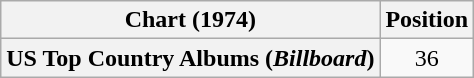<table class="wikitable plainrowheaders" style="text-align:center">
<tr>
<th scope="col">Chart (1974)</th>
<th scope="col">Position</th>
</tr>
<tr>
<th scope="row">US Top Country Albums (<em>Billboard</em>)</th>
<td>36</td>
</tr>
</table>
